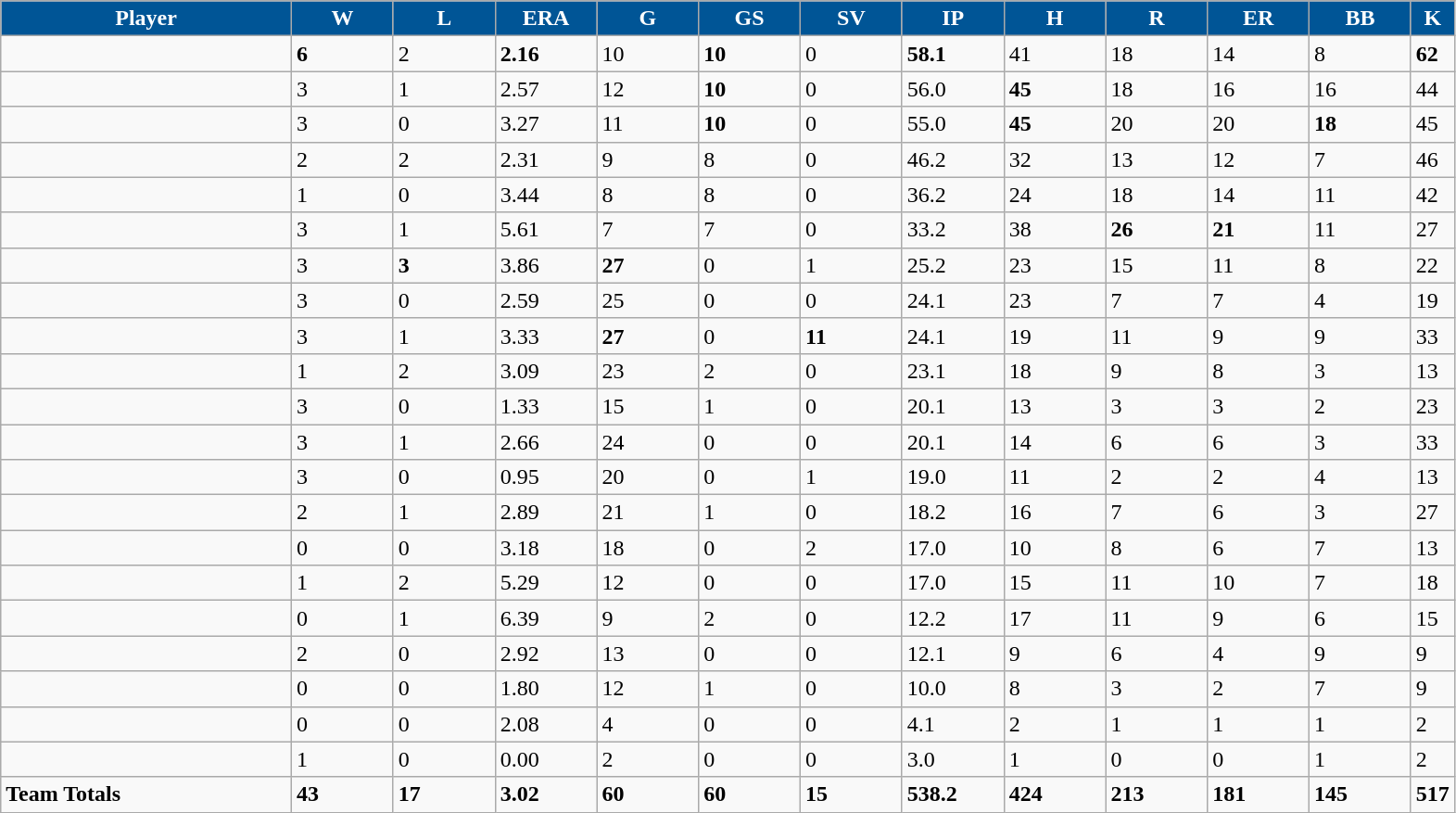<table class="wikitable sortable">
<tr>
<th style="background:#005596; color:#FFF; width:20%;">Player</th>
<th style="background:#005596; color:#FFF; width:7%;">W</th>
<th style="background:#005596; color:#FFF; width:7%;">L</th>
<th style="background:#005596; color:#FFF; width:7%;">ERA</th>
<th style="background:#005596; color:#FFF; width:7%;">G</th>
<th style="background:#005596; color:#FFF; width:7%;">GS</th>
<th style="background:#005596; color:#FFF; width:7%;">SV</th>
<th style="background:#005596; color:#FFF; width:7%;">IP</th>
<th style="background:#005596; color:#FFF; width:7%;">H</th>
<th style="background:#005596; color:#FFF; width:7%;">R</th>
<th style="background:#005596; color:#FFF; width:7%;">ER</th>
<th style="background:#005596; color:#FFF; width:7%;">BB</th>
<th style="background:#005596; color:#FFF; width:7%;">K</th>
</tr>
<tr>
<td></td>
<td><strong>6</strong></td>
<td>2</td>
<td><strong>2.16</strong></td>
<td>10</td>
<td><strong>10</strong></td>
<td>0</td>
<td><strong>58.1</strong></td>
<td>41</td>
<td>18</td>
<td>14</td>
<td>8</td>
<td><strong>62</strong></td>
</tr>
<tr>
<td></td>
<td>3</td>
<td>1</td>
<td>2.57</td>
<td>12</td>
<td><strong>10</strong></td>
<td>0</td>
<td>56.0</td>
<td><strong>45</strong></td>
<td>18</td>
<td>16</td>
<td>16</td>
<td>44</td>
</tr>
<tr>
<td></td>
<td>3</td>
<td>0</td>
<td>3.27</td>
<td>11</td>
<td><strong>10</strong></td>
<td>0</td>
<td>55.0</td>
<td><strong>45</strong></td>
<td>20</td>
<td>20</td>
<td><strong>18</strong></td>
<td>45</td>
</tr>
<tr>
<td></td>
<td>2</td>
<td>2</td>
<td>2.31</td>
<td>9</td>
<td>8</td>
<td>0</td>
<td>46.2</td>
<td>32</td>
<td>13</td>
<td>12</td>
<td>7</td>
<td>46</td>
</tr>
<tr>
<td></td>
<td>1</td>
<td>0</td>
<td>3.44</td>
<td>8</td>
<td>8</td>
<td>0</td>
<td>36.2</td>
<td>24</td>
<td>18</td>
<td>14</td>
<td>11</td>
<td>42</td>
</tr>
<tr>
<td></td>
<td>3</td>
<td>1</td>
<td>5.61</td>
<td>7</td>
<td>7</td>
<td>0</td>
<td>33.2</td>
<td>38</td>
<td><strong>26</strong></td>
<td><strong>21</strong></td>
<td>11</td>
<td>27</td>
</tr>
<tr>
<td></td>
<td>3</td>
<td><strong>3</strong></td>
<td>3.86</td>
<td><strong>27</strong></td>
<td>0</td>
<td>1</td>
<td>25.2</td>
<td>23</td>
<td>15</td>
<td>11</td>
<td>8</td>
<td>22</td>
</tr>
<tr>
<td></td>
<td>3</td>
<td>0</td>
<td>2.59</td>
<td>25</td>
<td>0</td>
<td>0</td>
<td>24.1</td>
<td>23</td>
<td>7</td>
<td>7</td>
<td>4</td>
<td>19</td>
</tr>
<tr>
<td></td>
<td>3</td>
<td>1</td>
<td>3.33</td>
<td><strong>27</strong></td>
<td>0</td>
<td><strong>11</strong></td>
<td>24.1</td>
<td>19</td>
<td>11</td>
<td>9</td>
<td>9</td>
<td>33</td>
</tr>
<tr>
<td></td>
<td>1</td>
<td>2</td>
<td>3.09</td>
<td>23</td>
<td>2</td>
<td>0</td>
<td>23.1</td>
<td>18</td>
<td>9</td>
<td>8</td>
<td>3</td>
<td>13</td>
</tr>
<tr>
<td></td>
<td>3</td>
<td>0</td>
<td>1.33</td>
<td>15</td>
<td>1</td>
<td>0</td>
<td>20.1</td>
<td>13</td>
<td>3</td>
<td>3</td>
<td>2</td>
<td>23</td>
</tr>
<tr>
<td></td>
<td>3</td>
<td>1</td>
<td>2.66</td>
<td>24</td>
<td>0</td>
<td>0</td>
<td>20.1</td>
<td>14</td>
<td>6</td>
<td>6</td>
<td>3</td>
<td>33</td>
</tr>
<tr>
<td></td>
<td>3</td>
<td>0</td>
<td>0.95</td>
<td>20</td>
<td>0</td>
<td>1</td>
<td>19.0</td>
<td>11</td>
<td>2</td>
<td>2</td>
<td>4</td>
<td>13</td>
</tr>
<tr>
<td></td>
<td>2</td>
<td>1</td>
<td>2.89</td>
<td>21</td>
<td>1</td>
<td>0</td>
<td>18.2</td>
<td>16</td>
<td>7</td>
<td>6</td>
<td>3</td>
<td>27</td>
</tr>
<tr>
<td></td>
<td>0</td>
<td>0</td>
<td>3.18</td>
<td>18</td>
<td>0</td>
<td>2</td>
<td>17.0</td>
<td>10</td>
<td>8</td>
<td>6</td>
<td>7</td>
<td>13</td>
</tr>
<tr>
<td></td>
<td>1</td>
<td>2</td>
<td>5.29</td>
<td>12</td>
<td>0</td>
<td>0</td>
<td>17.0</td>
<td>15</td>
<td>11</td>
<td>10</td>
<td>7</td>
<td>18</td>
</tr>
<tr>
<td></td>
<td>0</td>
<td>1</td>
<td>6.39</td>
<td>9</td>
<td>2</td>
<td>0</td>
<td>12.2</td>
<td>17</td>
<td>11</td>
<td>9</td>
<td>6</td>
<td>15</td>
</tr>
<tr>
<td></td>
<td>2</td>
<td>0</td>
<td>2.92</td>
<td>13</td>
<td>0</td>
<td>0</td>
<td>12.1</td>
<td>9</td>
<td>6</td>
<td>4</td>
<td>9</td>
<td>9</td>
</tr>
<tr>
<td></td>
<td>0</td>
<td>0</td>
<td>1.80</td>
<td>12</td>
<td>1</td>
<td>0</td>
<td>10.0</td>
<td>8</td>
<td>3</td>
<td>2</td>
<td>7</td>
<td>9</td>
</tr>
<tr>
<td></td>
<td>0</td>
<td>0</td>
<td>2.08</td>
<td>4</td>
<td>0</td>
<td>0</td>
<td>4.1</td>
<td>2</td>
<td>1</td>
<td>1</td>
<td>1</td>
<td>2</td>
</tr>
<tr>
<td></td>
<td>1</td>
<td>0</td>
<td>0.00</td>
<td>2</td>
<td>0</td>
<td>0</td>
<td>3.0</td>
<td>1</td>
<td>0</td>
<td>0</td>
<td>1</td>
<td>2</td>
</tr>
<tr>
<td><strong>Team Totals</strong></td>
<td><strong>43</strong></td>
<td><strong>17</strong></td>
<td><strong>3.02</strong></td>
<td><strong>60</strong></td>
<td><strong>60</strong></td>
<td><strong>15</strong></td>
<td><strong>538.2</strong></td>
<td><strong>424</strong></td>
<td><strong>213</strong></td>
<td><strong>181</strong></td>
<td><strong>145</strong></td>
<td><strong>517</strong></td>
</tr>
</table>
